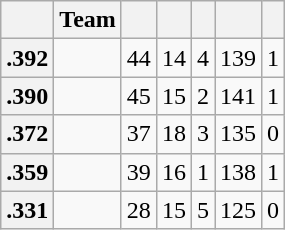<table class="wikitable sortable">
<tr>
<th></th>
<th class="unsortable">Team</th>
<th></th>
<th></th>
<th></th>
<th></th>
<th></th>
</tr>
<tr>
<th>.392</th>
<td></td>
<td>44</td>
<td>14</td>
<td>4</td>
<td>139</td>
<td>1</td>
</tr>
<tr>
<th>.390</th>
<td></td>
<td>45</td>
<td>15</td>
<td>2</td>
<td>141</td>
<td>1</td>
</tr>
<tr>
<th>.372</th>
<td></td>
<td>37</td>
<td>18</td>
<td>3</td>
<td>135</td>
<td>0</td>
</tr>
<tr>
<th>.359</th>
<td></td>
<td>39</td>
<td>16</td>
<td>1</td>
<td>138</td>
<td>1</td>
</tr>
<tr>
<th>.331</th>
<td></td>
<td>28</td>
<td>15</td>
<td>5</td>
<td>125</td>
<td>0</td>
</tr>
</table>
